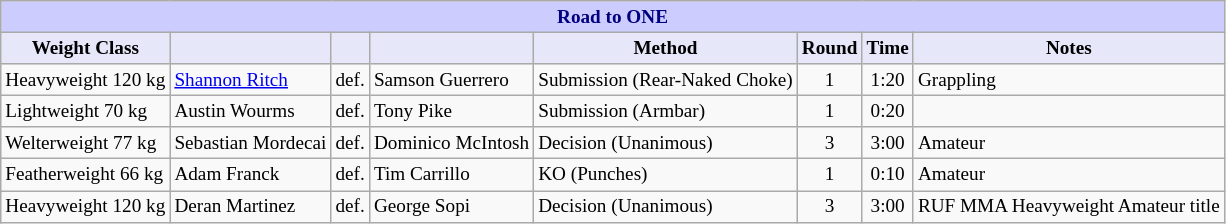<table class="wikitable" style="font-size: 80%;">
<tr>
<th colspan="8" style="background-color: #ccf; color: #000080; text-align: center;"><strong>Road to ONE</strong></th>
</tr>
<tr>
<th colspan="1" style="background-color: #E6E8FA; color: #000000; text-align: center;">Weight Class</th>
<th colspan="1" style="background-color: #E6E8FA; color: #000000; text-align: center;"></th>
<th colspan="1" style="background-color: #E6E8FA; color: #000000; text-align: center;"></th>
<th colspan="1" style="background-color: #E6E8FA; color: #000000; text-align: center;"></th>
<th colspan="1" style="background-color: #E6E8FA; color: #000000; text-align: center;">Method</th>
<th colspan="1" style="background-color: #E6E8FA; color: #000000; text-align: center;">Round</th>
<th colspan="1" style="background-color: #E6E8FA; color: #000000; text-align: center;">Time</th>
<th colspan="1" style="background-color: #E6E8FA; color: #000000; text-align: center;">Notes</th>
</tr>
<tr>
<td>Heavyweight 120 kg</td>
<td> <a href='#'>Shannon Ritch</a></td>
<td align=center>def.</td>
<td> Samson Guerrero</td>
<td>Submission (Rear-Naked Choke)</td>
<td align=center>1</td>
<td align=center>1:20</td>
<td>Grappling</td>
</tr>
<tr>
<td>Lightweight 70 kg</td>
<td> Austin Wourms</td>
<td align=center>def.</td>
<td> Tony Pike</td>
<td>Submission (Armbar)</td>
<td align=center>1</td>
<td align=center>0:20</td>
<td></td>
</tr>
<tr>
<td>Welterweight 77 kg</td>
<td> Sebastian Mordecai</td>
<td align=center>def.</td>
<td> Dominico McIntosh</td>
<td>Decision (Unanimous)</td>
<td align=center>3</td>
<td align=center>3:00</td>
<td>Amateur</td>
</tr>
<tr>
<td>Featherweight 66 kg</td>
<td> Adam Franck</td>
<td align=center>def.</td>
<td> Tim Carrillo</td>
<td>KO (Punches)</td>
<td align=center>1</td>
<td align=center>0:10</td>
<td>Amateur</td>
</tr>
<tr>
<td>Heavyweight 120 kg</td>
<td> Deran Martinez</td>
<td align=center>def.</td>
<td> George Sopi</td>
<td>Decision (Unanimous)</td>
<td align=center>3</td>
<td align=center>3:00</td>
<td>RUF MMA Heavyweight Amateur title</td>
</tr>
</table>
